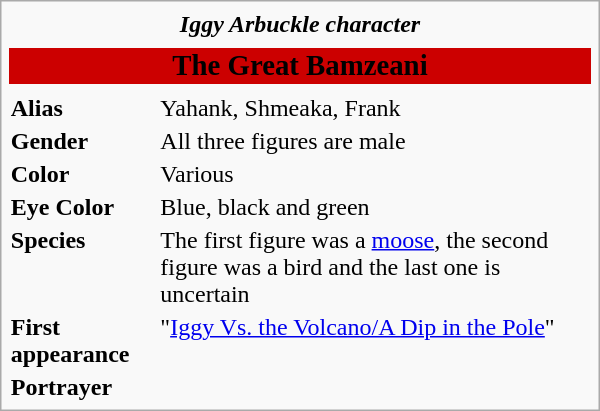<table class="infobox" style="width: 25em;">
<tr>
<td colspan="2" style="text-align:center;"><strong><em>Iggy Arbuckle character</em></strong></td>
</tr>
<tr>
<td colspan="2" style="text-align:center;"></td>
</tr>
<tr>
<th colspan="2" style="font-size: larger; background-color:#c00; color:#000;"><strong>The Great Bamzeani</strong></th>
</tr>
<tr>
<td colspan="2"></td>
</tr>
<tr>
<td><strong>Alias</strong></td>
<td>Yahank, Shmeaka, Frank</td>
</tr>
<tr>
<td><strong>Gender</strong></td>
<td>All three figures are male</td>
</tr>
<tr>
<td><strong>Color</strong></td>
<td>Various</td>
</tr>
<tr>
<td><strong>Eye Color</strong></td>
<td>Blue, black and green</td>
</tr>
<tr>
<td><strong>Species</strong></td>
<td>The first figure was a <a href='#'>moose</a>, the second figure was a bird and the last one is uncertain</td>
</tr>
<tr>
<td><strong>First appearance</strong></td>
<td>"<a href='#'>Iggy Vs. the Volcano/A Dip in the Pole</a>"</td>
</tr>
<tr>
<td><strong>Portrayer</strong></td>
<td></td>
</tr>
</table>
